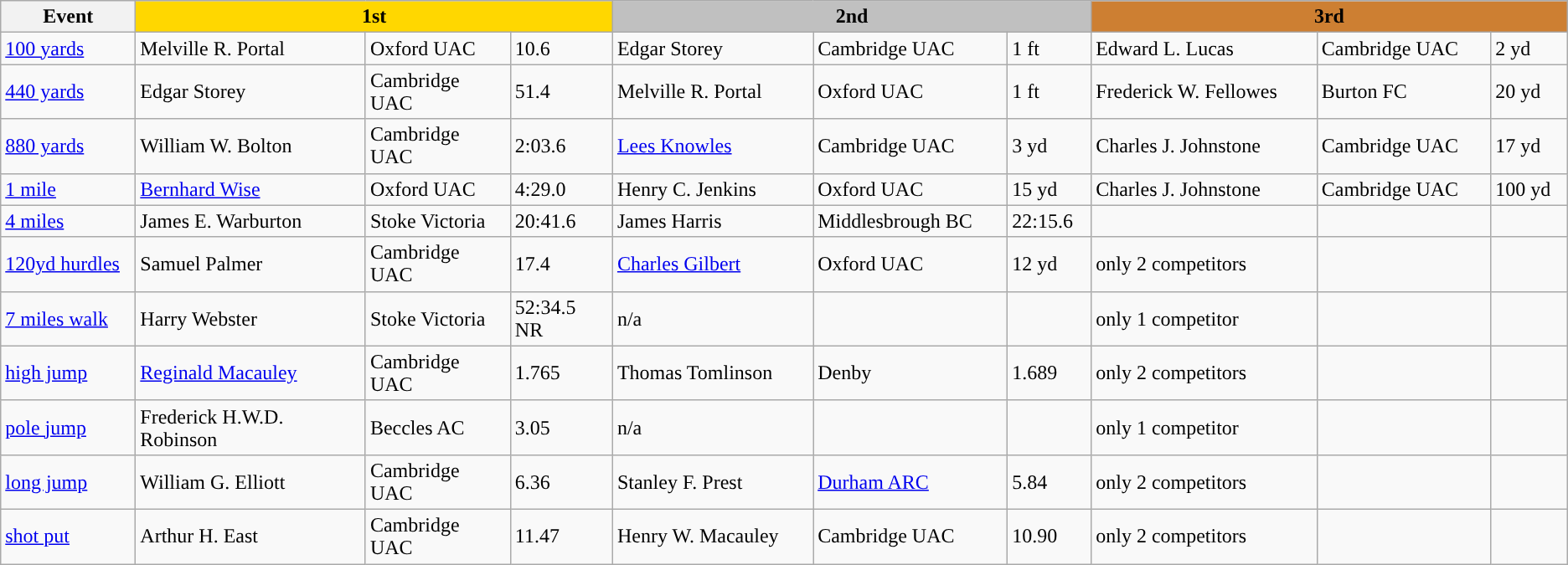<table class="wikitable" style="text-align:left">
<tr>
<th width=100>Event</th>
<th colspan="3" width="380" style="background:gold;">1st</th>
<th colspan="3" width="380" style="background:silver;">2nd</th>
<th colspan="3" width="380" style="background:#CD7F32;">3rd</th>
</tr>
<tr>
<td><a href='#'>100 yards</a></td>
<td>Melville R. Portal</td>
<td>Oxford UAC</td>
<td>10.6</td>
<td>Edgar Storey</td>
<td>Cambridge UAC</td>
<td>1 ft</td>
<td>Edward L. Lucas</td>
<td>Cambridge UAC</td>
<td>2 yd</td>
</tr>
<tr>
<td><a href='#'>440 yards</a></td>
<td>Edgar Storey</td>
<td>Cambridge UAC</td>
<td>51.4</td>
<td>Melville R. Portal</td>
<td>Oxford UAC</td>
<td>1 ft</td>
<td>Frederick W. Fellowes</td>
<td>Burton FC</td>
<td>20 yd</td>
</tr>
<tr>
<td><a href='#'>880 yards</a></td>
<td>William W. Bolton</td>
<td>Cambridge UAC</td>
<td>2:03.6</td>
<td><a href='#'>Lees Knowles</a></td>
<td>Cambridge UAC</td>
<td>3 yd</td>
<td>Charles J. Johnstone</td>
<td>Cambridge UAC</td>
<td>17 yd</td>
</tr>
<tr>
<td><a href='#'>1 mile</a></td>
<td> <a href='#'>Bernhard Wise</a></td>
<td>Oxford UAC</td>
<td>4:29.0</td>
<td>Henry C. Jenkins</td>
<td>Oxford UAC</td>
<td>15 yd</td>
<td>Charles J. Johnstone</td>
<td>Cambridge UAC</td>
<td>100 yd</td>
</tr>
<tr>
<td><a href='#'>4 miles</a></td>
<td>James E. Warburton</td>
<td>Stoke Victoria</td>
<td>20:41.6</td>
<td>James Harris</td>
<td>Middlesbrough BC</td>
<td>22:15.6</td>
<td></td>
<td></td>
<td></td>
</tr>
<tr>
<td><a href='#'>120yd hurdles</a></td>
<td>Samuel Palmer</td>
<td>Cambridge UAC</td>
<td>17.4</td>
<td><a href='#'>Charles Gilbert</a></td>
<td>Oxford UAC</td>
<td>12 yd</td>
<td>only 2 competitors</td>
<td></td>
<td></td>
</tr>
<tr>
<td><a href='#'>7 miles walk</a></td>
<td>Harry Webster</td>
<td>Stoke Victoria</td>
<td>52:34.5 NR</td>
<td>n/a</td>
<td></td>
<td></td>
<td>only 1 competitor</td>
<td></td>
<td></td>
</tr>
<tr>
<td><a href='#'>high jump</a></td>
<td><a href='#'>Reginald Macauley</a></td>
<td>Cambridge UAC</td>
<td>1.765</td>
<td>Thomas Tomlinson</td>
<td>Denby</td>
<td>1.689</td>
<td>only 2 competitors</td>
<td></td>
<td></td>
</tr>
<tr>
<td><a href='#'>pole jump</a></td>
<td>Frederick H.W.D. Robinson</td>
<td>Beccles AC</td>
<td>3.05</td>
<td>n/a</td>
<td></td>
<td></td>
<td>only 1 competitor</td>
<td></td>
<td></td>
</tr>
<tr>
<td><a href='#'>long jump</a></td>
<td>William G. Elliott</td>
<td>Cambridge UAC</td>
<td>6.36</td>
<td>Stanley F. Prest</td>
<td><a href='#'>Durham ARC</a></td>
<td>5.84</td>
<td>only 2 competitors</td>
<td></td>
<td></td>
</tr>
<tr>
<td><a href='#'>shot put</a></td>
<td>Arthur H. East</td>
<td>Cambridge UAC</td>
<td>11.47</td>
<td>Henry W. Macauley</td>
<td>Cambridge UAC</td>
<td>10.90</td>
<td>only 2 competitors</td>
<td></td>
<td></td>
</tr>
</table>
